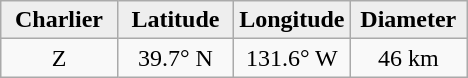<table class="wikitable">
<tr>
<th width="25%" style="background:#eeeeee;">Charlier</th>
<th width="25%" style="background:#eeeeee;">Latitude</th>
<th width="25%" style="background:#eeeeee;">Longitude</th>
<th width="25%" style="background:#eeeeee;">Diameter</th>
</tr>
<tr>
<td align="center">Z</td>
<td align="center">39.7° N</td>
<td align="center">131.6° W</td>
<td align="center">46 km</td>
</tr>
</table>
